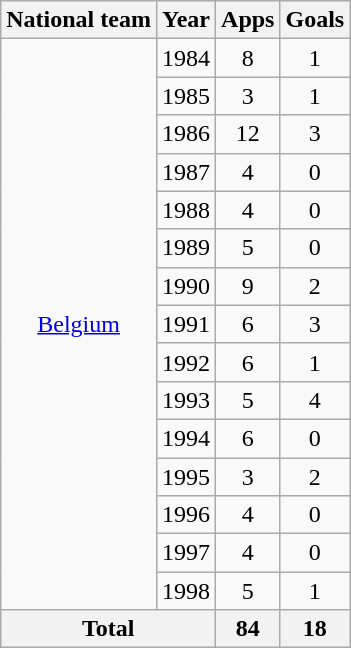<table class="wikitable" style="text-align:center">
<tr>
<th>National team</th>
<th>Year</th>
<th>Apps</th>
<th>Goals</th>
</tr>
<tr>
<td rowspan="15"><a href='#'>Belgium</a></td>
<td>1984</td>
<td>8</td>
<td>1</td>
</tr>
<tr>
<td>1985</td>
<td>3</td>
<td>1</td>
</tr>
<tr>
<td>1986</td>
<td>12</td>
<td>3</td>
</tr>
<tr>
<td>1987</td>
<td>4</td>
<td>0</td>
</tr>
<tr>
<td>1988</td>
<td>4</td>
<td>0</td>
</tr>
<tr>
<td>1989</td>
<td>5</td>
<td>0</td>
</tr>
<tr>
<td>1990</td>
<td>9</td>
<td>2</td>
</tr>
<tr>
<td>1991</td>
<td>6</td>
<td>3</td>
</tr>
<tr>
<td>1992</td>
<td>6</td>
<td>1</td>
</tr>
<tr>
<td>1993</td>
<td>5</td>
<td>4</td>
</tr>
<tr>
<td>1994</td>
<td>6</td>
<td>0</td>
</tr>
<tr>
<td>1995</td>
<td>3</td>
<td>2</td>
</tr>
<tr>
<td>1996</td>
<td>4</td>
<td>0</td>
</tr>
<tr>
<td>1997</td>
<td>4</td>
<td>0</td>
</tr>
<tr>
<td>1998</td>
<td>5</td>
<td>1</td>
</tr>
<tr>
<th colspan="2">Total</th>
<th>84</th>
<th>18</th>
</tr>
</table>
